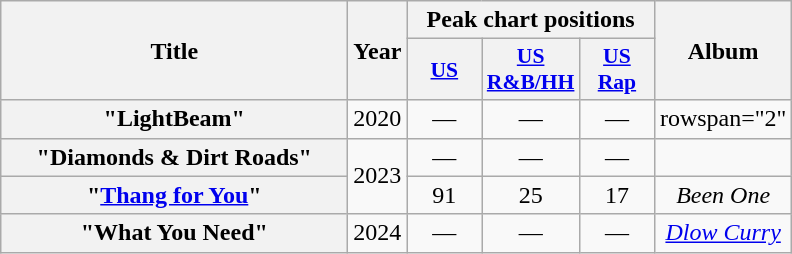<table class="wikitable plainrowheaders" style="text-align:center">
<tr>
<th scope="col" rowspan="2" style="width:14em;">Title</th>
<th scope="col" rowspan="2">Year</th>
<th scope="col" colspan="3">Peak chart positions</th>
<th scope="col" rowspan="2">Album</th>
</tr>
<tr>
<th scope="col" style="width:3em;font-size:90%;"><a href='#'>US</a><br></th>
<th scope="col" style="width:3em; font-size:90%"><a href='#'>US<br>R&B/HH</a><br></th>
<th scope="col" style="width:3em; font-size:90%"><a href='#'>US<br>Rap</a><br></th>
</tr>
<tr>
<th scope="row">"LightBeam"<br></th>
<td>2020</td>
<td>—</td>
<td>—</td>
<td>—</td>
<td>rowspan="2" </td>
</tr>
<tr>
<th scope="row">"Diamonds & Dirt Roads"<br></th>
<td rowspan="2">2023</td>
<td>—</td>
<td>—</td>
<td>—</td>
</tr>
<tr>
<th scope="row">"<a href='#'>Thang for You</a>"<br></th>
<td>91</td>
<td>25</td>
<td>17</td>
<td><em>Been One</em></td>
</tr>
<tr>
<th scope="row">"What You Need"<br></th>
<td>2024</td>
<td>—</td>
<td>—</td>
<td>—</td>
<td><em><a href='#'>Dlow Curry</a></em></td>
</tr>
</table>
